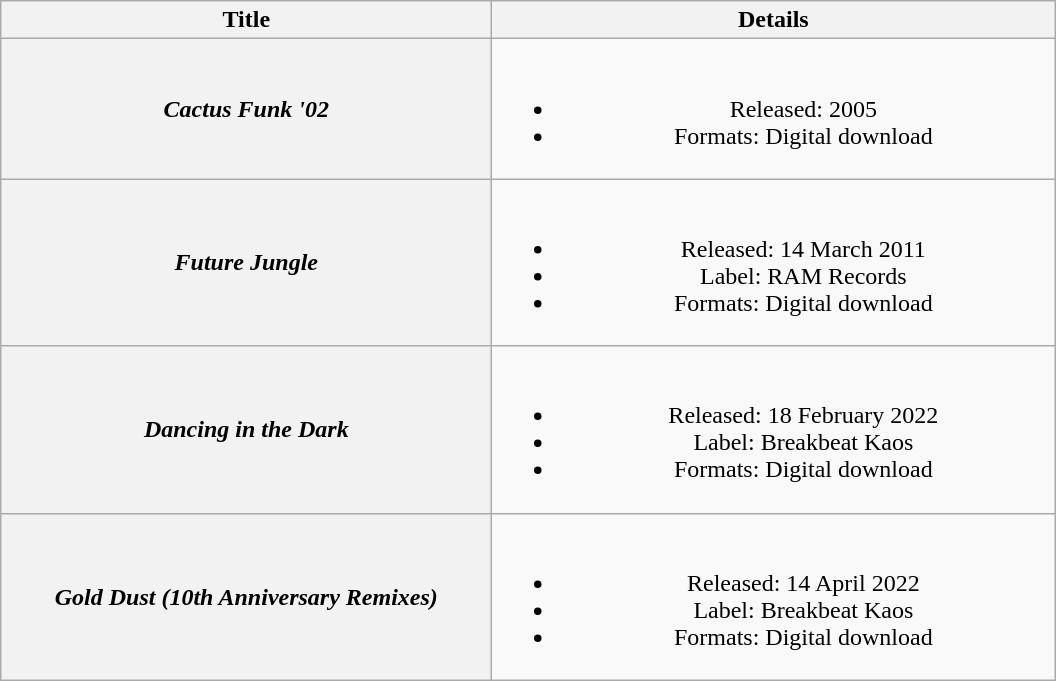<table class="wikitable plainrowheaders" style="text-align:center;">
<tr>
<th scope="col" style="width:20em;">Title</th>
<th scope="col" style="width:23em;">Details</th>
</tr>
<tr>
<th scope="row"><em>Cactus Funk '02</em></th>
<td><br><ul><li>Released: 2005</li><li>Formats: Digital download</li></ul></td>
</tr>
<tr>
<th scope="row"><em>Future Jungle</em></th>
<td><br><ul><li>Released: 14 March 2011</li><li>Label: RAM Records</li><li>Formats: Digital download</li></ul></td>
</tr>
<tr>
<th scope="row"><em>Dancing in the Dark</em></th>
<td><br><ul><li>Released: 18 February 2022</li><li>Label: Breakbeat Kaos</li><li>Formats: Digital download</li></ul></td>
</tr>
<tr>
<th scope="row"><em>Gold Dust (10th Anniversary Remixes)</em></th>
<td><br><ul><li>Released: 14 April 2022</li><li>Label: Breakbeat Kaos</li><li>Formats: Digital download</li></ul></td>
</tr>
</table>
